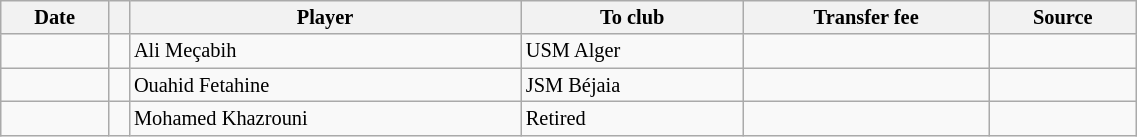<table class="wikitable sortable" style="width:60%; text-align:center; font-size:85%; text-align:centre;">
<tr>
<th><strong>Date</strong></th>
<th><strong></strong></th>
<th><strong>Player</strong></th>
<th><strong>To club</strong></th>
<th><strong>Transfer fee</strong></th>
<th><strong>Source</strong></th>
</tr>
<tr>
<td></td>
<td></td>
<td align="left"> Ali Meçabih</td>
<td align="left">USM Alger</td>
<td></td>
<td></td>
</tr>
<tr>
<td></td>
<td></td>
<td align="left"> Ouahid Fetahine</td>
<td align="left">JSM Béjaia</td>
<td></td>
<td></td>
</tr>
<tr>
<td></td>
<td></td>
<td align="left"> Mohamed Khazrouni</td>
<td align="left">Retired</td>
<td></td>
<td></td>
</tr>
</table>
